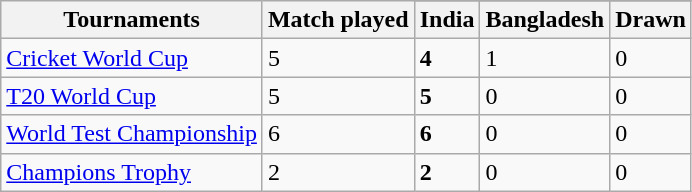<table class="wikitable">
<tr>
<th rowspan=2>Tournaments</th>
<th rowspan=2>Match played</th>
</tr>
<tr>
<th>India</th>
<th>Bangladesh</th>
<th>Drawn</th>
</tr>
<tr>
<td><a href='#'>Cricket World Cup</a></td>
<td>5</td>
<td><strong> 4</strong></td>
<td>1</td>
<td>0</td>
</tr>
<tr>
<td><a href='#'>T20 World Cup</a></td>
<td>5</td>
<td><strong>5</strong></td>
<td>0</td>
<td>0</td>
</tr>
<tr>
<td><a href='#'>World Test Championship</a></td>
<td>6</td>
<td><strong> 6</strong></td>
<td>0</td>
<td>0</td>
</tr>
<tr>
<td><a href='#'>Champions Trophy</a></td>
<td>2</td>
<td><strong> 2</strong></td>
<td>0</td>
<td>0</td>
</tr>
</table>
